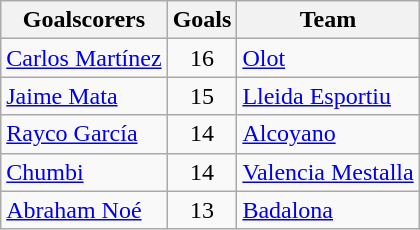<table class="wikitable sortable">
<tr>
<th>Goalscorers</th>
<th>Goals</th>
<th>Team</th>
</tr>
<tr>
<td><a href='#'>Carlos Martínez</a></td>
<td style="text-align:center">16</td>
<td><a href='#'>Olot</a></td>
</tr>
<tr>
<td><a href='#'>Jaime Mata</a></td>
<td style="text-align:center">15</td>
<td><a href='#'>Lleida Esportiu</a></td>
</tr>
<tr>
<td><a href='#'>Rayco García</a></td>
<td style="text-align:center">14</td>
<td><a href='#'>Alcoyano</a></td>
</tr>
<tr>
<td><a href='#'>Chumbi</a></td>
<td style="text-align:center">14</td>
<td><a href='#'>Valencia Mestalla</a></td>
</tr>
<tr>
<td><a href='#'>Abraham Noé</a></td>
<td style="text-align:center">13</td>
<td><a href='#'>Badalona</a></td>
</tr>
</table>
